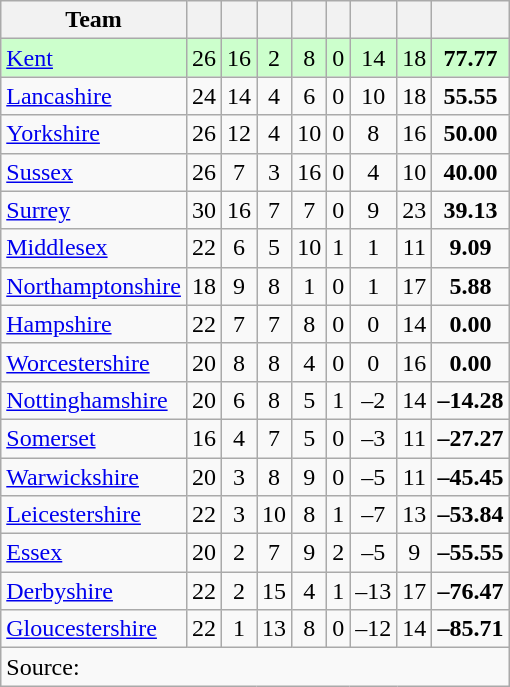<table class="wikitable" style="text-align:center;">
<tr>
<th>Team</th>
<th></th>
<th></th>
<th></th>
<th></th>
<th></th>
<th></th>
<th></th>
<th></th>
</tr>
<tr style="background:#ccffcc;">
<td style="text-align:left;"><a href='#'>Kent</a></td>
<td>26</td>
<td>16</td>
<td>2</td>
<td>8</td>
<td>0</td>
<td>14</td>
<td>18</td>
<td><strong>77.77</strong></td>
</tr>
<tr>
<td style="text-align:left;"><a href='#'>Lancashire</a></td>
<td>24</td>
<td>14</td>
<td>4</td>
<td>6</td>
<td>0</td>
<td>10</td>
<td>18</td>
<td><strong>55.55</strong></td>
</tr>
<tr>
<td style="text-align:left;"><a href='#'>Yorkshire</a></td>
<td>26</td>
<td>12</td>
<td>4</td>
<td>10</td>
<td>0</td>
<td>8</td>
<td>16</td>
<td><strong>50.00</strong></td>
</tr>
<tr>
<td style="text-align:left;"><a href='#'>Sussex</a></td>
<td>26</td>
<td>7</td>
<td>3</td>
<td>16</td>
<td>0</td>
<td>4</td>
<td>10</td>
<td><strong>40.00</strong></td>
</tr>
<tr>
<td style="text-align:left;"><a href='#'>Surrey</a></td>
<td>30</td>
<td>16</td>
<td>7</td>
<td>7</td>
<td>0</td>
<td>9</td>
<td>23</td>
<td><strong>39.13</strong></td>
</tr>
<tr>
<td style="text-align:left;"><a href='#'>Middlesex</a></td>
<td>22</td>
<td>6</td>
<td>5</td>
<td>10</td>
<td>1</td>
<td>1</td>
<td>11</td>
<td><strong>9.09</strong></td>
</tr>
<tr>
<td style="text-align:left;"><a href='#'>Northamptonshire</a></td>
<td>18</td>
<td>9</td>
<td>8</td>
<td>1</td>
<td>0</td>
<td>1</td>
<td>17</td>
<td><strong>5.88</strong></td>
</tr>
<tr>
<td style="text-align:left;"><a href='#'>Hampshire</a></td>
<td>22</td>
<td>7</td>
<td>7</td>
<td>8</td>
<td>0</td>
<td>0</td>
<td>14</td>
<td><strong>0.00</strong></td>
</tr>
<tr>
<td style="text-align:left;"><a href='#'>Worcestershire</a></td>
<td>20</td>
<td>8</td>
<td>8</td>
<td>4</td>
<td>0</td>
<td>0</td>
<td>16</td>
<td><strong>0.00</strong></td>
</tr>
<tr>
<td style="text-align:left;"><a href='#'>Nottinghamshire</a></td>
<td>20</td>
<td>6</td>
<td>8</td>
<td>5</td>
<td>1</td>
<td>–2</td>
<td>14</td>
<td><strong>–14.28</strong></td>
</tr>
<tr>
<td style="text-align:left;"><a href='#'>Somerset</a></td>
<td>16</td>
<td>4</td>
<td>7</td>
<td>5</td>
<td>0</td>
<td>–3</td>
<td>11</td>
<td><strong>–27.27</strong></td>
</tr>
<tr>
<td style="text-align:left;"><a href='#'>Warwickshire</a></td>
<td>20</td>
<td>3</td>
<td>8</td>
<td>9</td>
<td>0</td>
<td>–5</td>
<td>11</td>
<td><strong>–45.45</strong></td>
</tr>
<tr>
<td style="text-align:left;"><a href='#'>Leicestershire</a></td>
<td>22</td>
<td>3</td>
<td>10</td>
<td>8</td>
<td>1</td>
<td>–7</td>
<td>13</td>
<td><strong>–53.84</strong></td>
</tr>
<tr>
<td style="text-align:left;"><a href='#'>Essex</a></td>
<td>20</td>
<td>2</td>
<td>7</td>
<td>9</td>
<td>2</td>
<td>–5</td>
<td>9</td>
<td><strong>–55.55</strong></td>
</tr>
<tr>
<td style="text-align:left;"><a href='#'>Derbyshire</a></td>
<td>22</td>
<td>2</td>
<td>15</td>
<td>4</td>
<td>1</td>
<td>–13</td>
<td>17</td>
<td><strong>–76.47</strong></td>
</tr>
<tr>
<td style="text-align:left;"><a href='#'>Gloucestershire</a></td>
<td>22</td>
<td>1</td>
<td>13</td>
<td>8</td>
<td>0</td>
<td>–12</td>
<td>14</td>
<td><strong>–85.71</strong></td>
</tr>
<tr>
<td colspan=10 align="left">Source:</td>
</tr>
</table>
